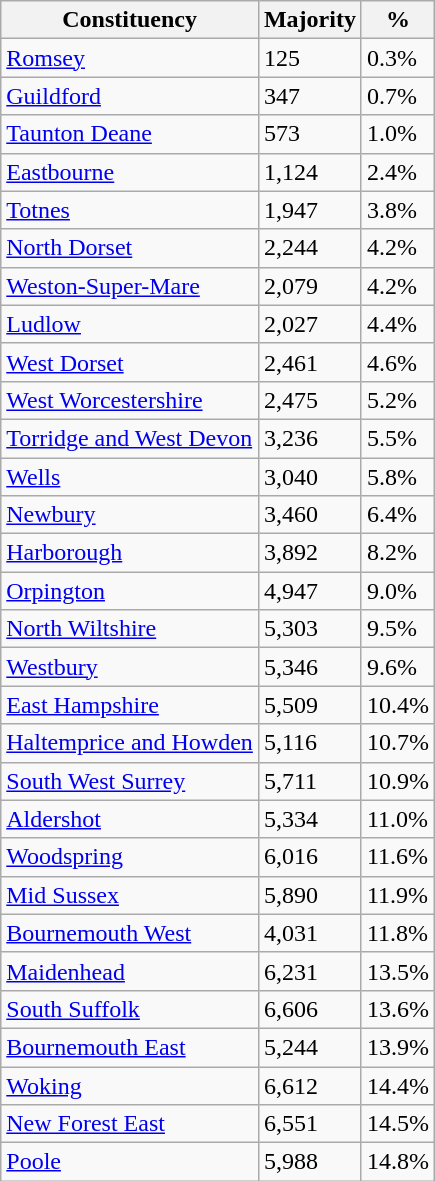<table class="wikitable sortable">
<tr>
<th>Constituency</th>
<th>Majority</th>
<th>%</th>
</tr>
<tr>
<td><a href='#'>Romsey</a></td>
<td>125</td>
<td>0.3%</td>
</tr>
<tr>
<td><a href='#'>Guildford</a></td>
<td>347</td>
<td>0.7%</td>
</tr>
<tr>
<td><a href='#'>Taunton Deane</a></td>
<td>573</td>
<td>1.0%</td>
</tr>
<tr>
<td><a href='#'>Eastbourne</a></td>
<td>1,124</td>
<td>2.4%</td>
</tr>
<tr>
<td><a href='#'>Totnes</a></td>
<td>1,947</td>
<td>3.8%</td>
</tr>
<tr>
<td><a href='#'>North Dorset</a></td>
<td>2,244</td>
<td>4.2%</td>
</tr>
<tr>
<td><a href='#'>Weston-Super-Mare</a></td>
<td>2,079</td>
<td>4.2%</td>
</tr>
<tr>
<td><a href='#'>Ludlow</a></td>
<td>2,027</td>
<td>4.4%</td>
</tr>
<tr>
<td><a href='#'>West Dorset</a></td>
<td>2,461</td>
<td>4.6%</td>
</tr>
<tr>
<td><a href='#'>West Worcestershire</a></td>
<td>2,475</td>
<td>5.2%</td>
</tr>
<tr>
<td><a href='#'>Torridge and West Devon</a></td>
<td>3,236</td>
<td>5.5%</td>
</tr>
<tr>
<td><a href='#'>Wells</a></td>
<td>3,040</td>
<td>5.8%</td>
</tr>
<tr>
<td><a href='#'>Newbury</a></td>
<td>3,460</td>
<td>6.4%</td>
</tr>
<tr>
<td><a href='#'>Harborough</a></td>
<td>3,892</td>
<td>8.2%</td>
</tr>
<tr>
<td><a href='#'>Orpington</a></td>
<td>4,947</td>
<td>9.0%</td>
</tr>
<tr>
<td><a href='#'>North Wiltshire</a></td>
<td>5,303</td>
<td>9.5%</td>
</tr>
<tr>
<td><a href='#'>Westbury</a></td>
<td>5,346</td>
<td>9.6%</td>
</tr>
<tr>
<td><a href='#'>East Hampshire</a></td>
<td>5,509</td>
<td>10.4%</td>
</tr>
<tr>
<td><a href='#'>Haltemprice and Howden</a></td>
<td>5,116</td>
<td>10.7%</td>
</tr>
<tr>
<td><a href='#'>South West Surrey</a></td>
<td>5,711</td>
<td>10.9%</td>
</tr>
<tr>
<td><a href='#'>Aldershot</a></td>
<td>5,334</td>
<td>11.0%</td>
</tr>
<tr>
<td><a href='#'>Woodspring</a></td>
<td>6,016</td>
<td>11.6%</td>
</tr>
<tr>
<td><a href='#'>Mid Sussex</a></td>
<td>5,890</td>
<td>11.9%</td>
</tr>
<tr>
<td><a href='#'>Bournemouth West</a></td>
<td>4,031</td>
<td>11.8%</td>
</tr>
<tr>
<td><a href='#'>Maidenhead</a></td>
<td>6,231</td>
<td>13.5%</td>
</tr>
<tr>
<td><a href='#'>South Suffolk</a></td>
<td>6,606</td>
<td>13.6%</td>
</tr>
<tr>
<td><a href='#'>Bournemouth East</a></td>
<td>5,244</td>
<td>13.9%</td>
</tr>
<tr>
<td><a href='#'>Woking</a></td>
<td>6,612</td>
<td>14.4%</td>
</tr>
<tr>
<td><a href='#'>New Forest East</a></td>
<td>6,551</td>
<td>14.5%</td>
</tr>
<tr>
<td><a href='#'>Poole</a></td>
<td>5,988</td>
<td>14.8%</td>
</tr>
</table>
